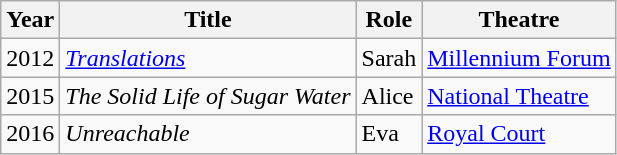<table class="wikitable">
<tr>
<th>Year</th>
<th>Title</th>
<th>Role</th>
<th>Theatre</th>
</tr>
<tr>
<td>2012</td>
<td><em><a href='#'>Translations</a></em></td>
<td>Sarah</td>
<td><a href='#'>Millennium Forum</a></td>
</tr>
<tr>
<td>2015</td>
<td><em>The Solid Life of Sugar Water</em></td>
<td>Alice</td>
<td><a href='#'>National Theatre</a></td>
</tr>
<tr>
<td>2016</td>
<td><em>Unreachable</em></td>
<td>Eva</td>
<td><a href='#'>Royal Court</a></td>
</tr>
</table>
